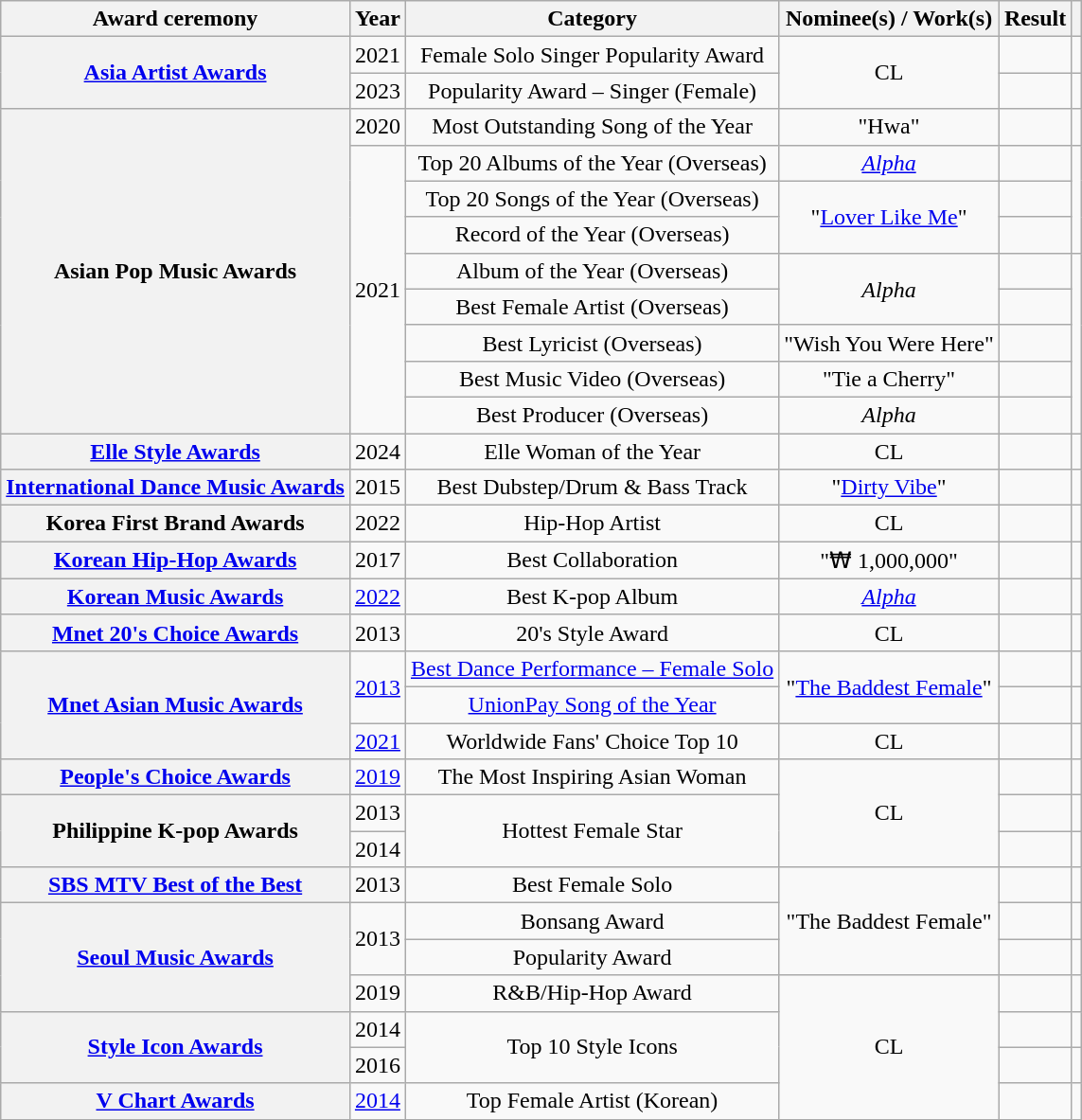<table class="wikitable plainrowheaders sortable" style="text-align:center">
<tr>
<th scope="col">Award ceremony</th>
<th scope="col">Year</th>
<th scope="col">Category</th>
<th scope="col">Nominee(s) / Work(s)</th>
<th scope="col">Result</th>
<th scope="col" class="unsortable"></th>
</tr>
<tr>
<th scope="row" rowspan="2"><a href='#'>Asia Artist Awards</a></th>
<td>2021</td>
<td>Female Solo Singer Popularity Award</td>
<td rowspan="2">CL</td>
<td></td>
<td></td>
</tr>
<tr>
<td>2023</td>
<td>Popularity Award – Singer (Female)</td>
<td></td>
<td></td>
</tr>
<tr>
<th scope="row" rowspan="9">Asian Pop Music Awards</th>
<td>2020</td>
<td>Most Outstanding Song of the Year</td>
<td>"Hwa"</td>
<td></td>
<td></td>
</tr>
<tr>
<td rowspan="8">2021</td>
<td>Top 20 Albums of the Year (Overseas)</td>
<td><em><a href='#'>Alpha</a></em></td>
<td></td>
<td rowspan="3"></td>
</tr>
<tr>
<td>Top 20 Songs of the Year (Overseas)</td>
<td rowspan="2">"<a href='#'>Lover Like Me</a>"</td>
<td></td>
</tr>
<tr>
<td>Record of the Year (Overseas)</td>
<td></td>
</tr>
<tr>
<td>Album of the Year (Overseas)</td>
<td rowspan="2"><em>Alpha</em></td>
<td></td>
<td rowspan="5"></td>
</tr>
<tr>
<td>Best Female Artist (Overseas)</td>
<td></td>
</tr>
<tr>
<td>Best Lyricist (Overseas)</td>
<td>"Wish You Were Here"</td>
<td></td>
</tr>
<tr>
<td>Best Music Video (Overseas)</td>
<td>"Tie a Cherry"</td>
<td></td>
</tr>
<tr>
<td>Best Producer (Overseas)</td>
<td><em>Alpha</em></td>
<td></td>
</tr>
<tr>
<th scope="row"><a href='#'>Elle Style Awards</a></th>
<td>2024</td>
<td>Elle Woman of the Year</td>
<td>CL</td>
<td></td>
<td></td>
</tr>
<tr>
<th scope="row"><a href='#'>International Dance Music Awards</a></th>
<td>2015</td>
<td>Best Dubstep/Drum & Bass Track</td>
<td>"<a href='#'>Dirty Vibe</a>"</td>
<td></td>
<td></td>
</tr>
<tr>
<th scope="row">Korea First Brand Awards</th>
<td>2022</td>
<td>Hip-Hop Artist</td>
<td>CL</td>
<td></td>
<td></td>
</tr>
<tr>
<th scope="row"><a href='#'>Korean Hip-Hop Awards</a></th>
<td>2017</td>
<td>Best Collaboration</td>
<td>"₩ 1,000,000" </td>
<td></td>
<td></td>
</tr>
<tr>
<th scope="row"><a href='#'>Korean Music Awards</a></th>
<td><a href='#'>2022</a></td>
<td>Best K-pop Album</td>
<td><em><a href='#'>Alpha</a></em></td>
<td></td>
<td></td>
</tr>
<tr>
<th scope="row"><a href='#'>Mnet 20's Choice Awards</a></th>
<td>2013</td>
<td>20's Style Award</td>
<td>CL</td>
<td></td>
<td></td>
</tr>
<tr>
<th scope="row" rowspan="3"><a href='#'>Mnet Asian Music Awards</a></th>
<td rowspan="2"><a href='#'>2013</a></td>
<td><a href='#'>Best Dance Performance – Female Solo</a></td>
<td rowspan="2">"<a href='#'>The Baddest Female</a>"</td>
<td></td>
<td></td>
</tr>
<tr>
<td><a href='#'>UnionPay Song of the Year</a></td>
<td></td>
<td></td>
</tr>
<tr>
<td><a href='#'>2021</a></td>
<td>Worldwide Fans' Choice Top 10</td>
<td>CL</td>
<td></td>
<td></td>
</tr>
<tr>
<th scope="row"><a href='#'>People's Choice Awards</a></th>
<td><a href='#'>2019</a></td>
<td>The Most Inspiring Asian Woman</td>
<td rowspan="3">CL</td>
<td></td>
<td></td>
</tr>
<tr>
<th scope="row" rowspan="2">Philippine K-pop Awards</th>
<td>2013</td>
<td rowspan="2">Hottest Female Star</td>
<td></td>
<td></td>
</tr>
<tr>
<td>2014</td>
<td></td>
<td></td>
</tr>
<tr>
<th scope="row"><a href='#'>SBS MTV Best of the Best</a></th>
<td>2013</td>
<td>Best Female Solo</td>
<td rowspan="3">"The Baddest Female"</td>
<td></td>
<td></td>
</tr>
<tr>
<th scope="row" rowspan="3"><a href='#'>Seoul Music Awards</a></th>
<td rowspan="2">2013</td>
<td>Bonsang Award</td>
<td></td>
<td></td>
</tr>
<tr>
<td>Popularity Award</td>
<td></td>
<td></td>
</tr>
<tr>
<td>2019</td>
<td>R&B/Hip-Hop Award</td>
<td rowspan="4">CL</td>
<td></td>
<td></td>
</tr>
<tr>
<th scope="row" rowspan="2"><a href='#'>Style Icon Awards</a></th>
<td>2014</td>
<td rowspan="2">Top 10 Style Icons</td>
<td></td>
<td></td>
</tr>
<tr>
<td>2016</td>
<td></td>
<td></td>
</tr>
<tr>
<th scope="row"><a href='#'>V Chart Awards</a></th>
<td><a href='#'>2014</a></td>
<td>Top Female Artist (Korean)</td>
<td></td>
<td></td>
</tr>
</table>
